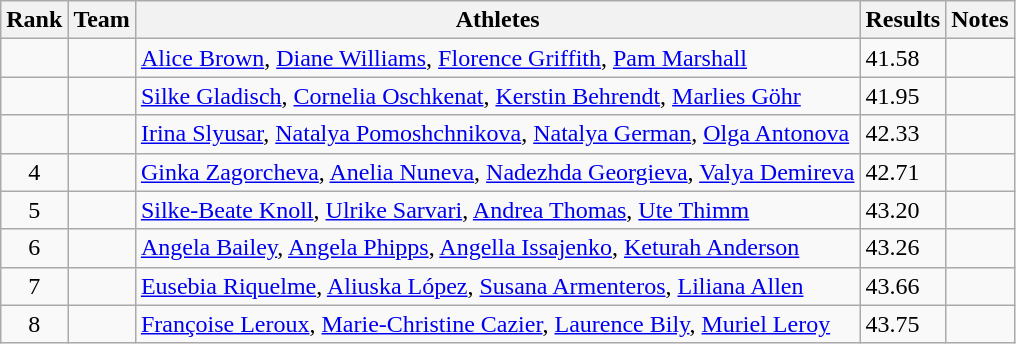<table class="sortable wikitable">
<tr>
<th>Rank</th>
<th>Team</th>
<th>Athletes</th>
<th>Results</th>
<th>Notes</th>
</tr>
<tr>
<td align="center"></td>
<td></td>
<td><a href='#'>Alice Brown</a>, <a href='#'>Diane Williams</a>, <a href='#'>Florence Griffith</a>, <a href='#'>Pam Marshall</a></td>
<td>41.58</td>
<td></td>
</tr>
<tr>
<td align="center"></td>
<td></td>
<td><a href='#'>Silke Gladisch</a>, <a href='#'>Cornelia Oschkenat</a>, <a href='#'>Kerstin Behrendt</a>, <a href='#'>Marlies Göhr</a></td>
<td>41.95</td>
<td></td>
</tr>
<tr>
<td align="center"></td>
<td></td>
<td><a href='#'>Irina Slyusar</a>, <a href='#'>Natalya Pomoshchnikova</a>, <a href='#'>Natalya German</a>, <a href='#'>Olga Antonova</a></td>
<td>42.33</td>
<td></td>
</tr>
<tr>
<td align="center">4</td>
<td></td>
<td><a href='#'>Ginka Zagorcheva</a>, <a href='#'>Anelia Nuneva</a>, <a href='#'>Nadezhda Georgieva</a>, <a href='#'>Valya Demireva</a></td>
<td>42.71</td>
<td></td>
</tr>
<tr>
<td align="center">5</td>
<td></td>
<td><a href='#'>Silke-Beate Knoll</a>, <a href='#'>Ulrike Sarvari</a>, <a href='#'>Andrea Thomas</a>, <a href='#'>Ute Thimm</a></td>
<td>43.20</td>
<td></td>
</tr>
<tr>
<td align="center">6</td>
<td></td>
<td><a href='#'>Angela Bailey</a>, <a href='#'>Angela Phipps</a>, <a href='#'>Angella Issajenko</a>, <a href='#'>Keturah Anderson</a></td>
<td>43.26</td>
<td></td>
</tr>
<tr>
<td align="center">7</td>
<td></td>
<td><a href='#'>Eusebia Riquelme</a>, <a href='#'>Aliuska López</a>, <a href='#'>Susana Armenteros</a>, <a href='#'>Liliana Allen</a></td>
<td>43.66</td>
<td></td>
</tr>
<tr>
<td align="center">8</td>
<td></td>
<td><a href='#'>Françoise Leroux</a>, <a href='#'>Marie-Christine Cazier</a>, <a href='#'>Laurence Bily</a>, <a href='#'>Muriel Leroy</a></td>
<td>43.75</td>
<td></td>
</tr>
</table>
